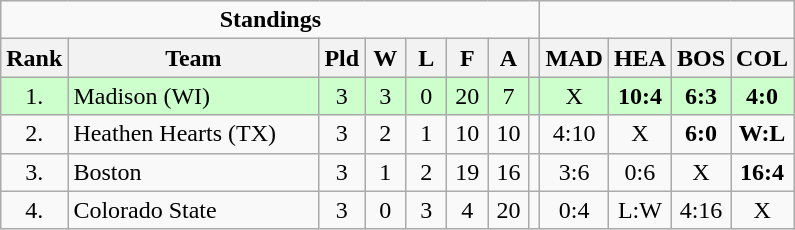<table class="wikitable">
<tr>
<td colspan=8 align=center><strong>Standings</strong></td>
<td colspan=6></td>
</tr>
<tr>
<th bgcolor="#efefef">Rank</th>
<th bgcolor="#efefef" width="160">Team</th>
<th bgcolor="#efefef" width="20">Pld</th>
<th bgcolor="#efefef" width="20">W</th>
<th bgcolor="#efefef" width="20">L</th>
<th bgcolor="#efefef" width="20">F</th>
<th bgcolor="#efefef" width="20">A</th>
<th bgcolor="#efefef"></th>
<th bgcolor="#efefef" width="20">MAD</th>
<th bgcolor="#efefef" width="20">HEA</th>
<th bgcolor="#efefef" width="20">BOS</th>
<th bgcolor="#efefef" width="20">COL</th>
</tr>
<tr align=center bgcolor=#ccffcc>
<td>1.</td>
<td align=left>Madison (WI)</td>
<td>3</td>
<td>3</td>
<td>0</td>
<td>20</td>
<td>7</td>
<td></td>
<td>X</td>
<td><strong>10:4</strong></td>
<td><strong>6:3</strong></td>
<td><strong>4:0</strong></td>
</tr>
<tr align=center>
<td>2.</td>
<td align=left>Heathen Hearts (TX)</td>
<td>3</td>
<td>2</td>
<td>1</td>
<td>10</td>
<td>10</td>
<td></td>
<td>4:10</td>
<td>X</td>
<td><strong>6:0</strong></td>
<td><strong>W:L</strong></td>
</tr>
<tr align=center>
<td>3.</td>
<td align=left>Boston</td>
<td>3</td>
<td>1</td>
<td>2</td>
<td>19</td>
<td>16</td>
<td></td>
<td>3:6</td>
<td>0:6</td>
<td>X</td>
<td><strong>16:4</strong></td>
</tr>
<tr align=center>
<td>4.</td>
<td align=left>Colorado State</td>
<td>3</td>
<td>0</td>
<td>3</td>
<td>4</td>
<td>20</td>
<td></td>
<td>0:4</td>
<td>L:W</td>
<td>4:16</td>
<td>X</td>
</tr>
</table>
